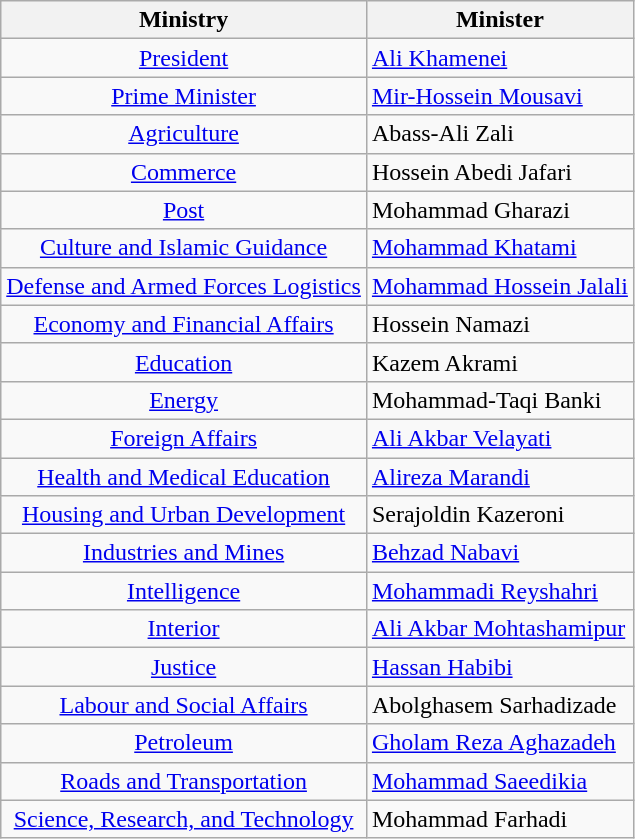<table class="wikitable">
<tr>
<th>Ministry</th>
<th>Minister</th>
</tr>
<tr>
<td align="center"><a href='#'>President</a></td>
<td><a href='#'>Ali Khamenei</a></td>
</tr>
<tr>
<td align="center"><a href='#'>Prime Minister</a></td>
<td><a href='#'>Mir-Hossein Mousavi</a></td>
</tr>
<tr>
<td align="center"><a href='#'>Agriculture</a></td>
<td>Abass-Ali Zali</td>
</tr>
<tr>
<td align="center"><a href='#'>Commerce</a></td>
<td>Hossein Abedi Jafari</td>
</tr>
<tr>
<td align="center"><a href='#'>Post</a></td>
<td>Mohammad Gharazi</td>
</tr>
<tr>
<td align="center"><a href='#'>Culture and Islamic Guidance</a></td>
<td><a href='#'>Mohammad Khatami</a></td>
</tr>
<tr>
<td align="center"><a href='#'>Defense and Armed Forces Logistics</a></td>
<td><a href='#'>Mohammad Hossein Jalali</a></td>
</tr>
<tr>
<td align="center"><a href='#'>Economy and Financial Affairs</a></td>
<td>Hossein Namazi</td>
</tr>
<tr>
<td align="center"><a href='#'>Education</a></td>
<td>Kazem Akrami</td>
</tr>
<tr>
<td align="center"><a href='#'>Energy</a></td>
<td>Mohammad-Taqi Banki</td>
</tr>
<tr>
<td align="center"><a href='#'>Foreign Affairs</a></td>
<td><a href='#'>Ali Akbar Velayati</a></td>
</tr>
<tr>
<td align="center"><a href='#'>Health and Medical Education</a></td>
<td><a href='#'>Alireza Marandi</a></td>
</tr>
<tr>
<td align="center"><a href='#'>Housing and Urban Development</a></td>
<td>Serajoldin Kazeroni</td>
</tr>
<tr>
<td align="center"><a href='#'>Industries and Mines</a></td>
<td><a href='#'>Behzad Nabavi</a></td>
</tr>
<tr>
<td align="center"><a href='#'>Intelligence</a></td>
<td><a href='#'>Mohammadi Reyshahri</a></td>
</tr>
<tr>
<td align="center"><a href='#'>Interior</a></td>
<td><a href='#'>Ali Akbar Mohtashamipur</a></td>
</tr>
<tr>
<td align="center"><a href='#'>Justice</a></td>
<td><a href='#'>Hassan Habibi</a></td>
</tr>
<tr>
<td align="center"><a href='#'>Labour and Social Affairs</a></td>
<td>Abolghasem Sarhadizade</td>
</tr>
<tr>
<td align="center"><a href='#'>Petroleum</a></td>
<td><a href='#'>Gholam Reza Aghazadeh</a></td>
</tr>
<tr>
<td align="center"><a href='#'>Roads and Transportation</a></td>
<td><a href='#'>Mohammad Saeedikia</a></td>
</tr>
<tr>
<td align="center"><a href='#'>Science, Research, and Technology</a></td>
<td>Mohammad Farhadi</td>
</tr>
</table>
